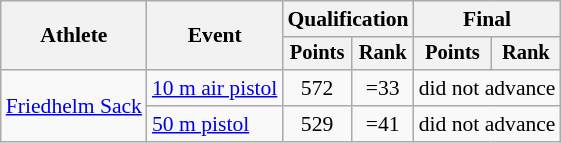<table class="wikitable" style="font-size:90%">
<tr>
<th rowspan="2">Athlete</th>
<th rowspan="2">Event</th>
<th colspan=2>Qualification</th>
<th colspan=2>Final</th>
</tr>
<tr style="font-size:95%">
<th>Points</th>
<th>Rank</th>
<th>Points</th>
<th>Rank</th>
</tr>
<tr align=center>
<td align=left rowspan=2><a href='#'>Friedhelm Sack</a></td>
<td align=left><a href='#'>10 m air pistol</a></td>
<td>572</td>
<td>=33</td>
<td colspan=2>did not advance</td>
</tr>
<tr align=center>
<td align=left><a href='#'>50 m pistol</a></td>
<td>529</td>
<td>=41</td>
<td colspan=2>did not advance</td>
</tr>
</table>
